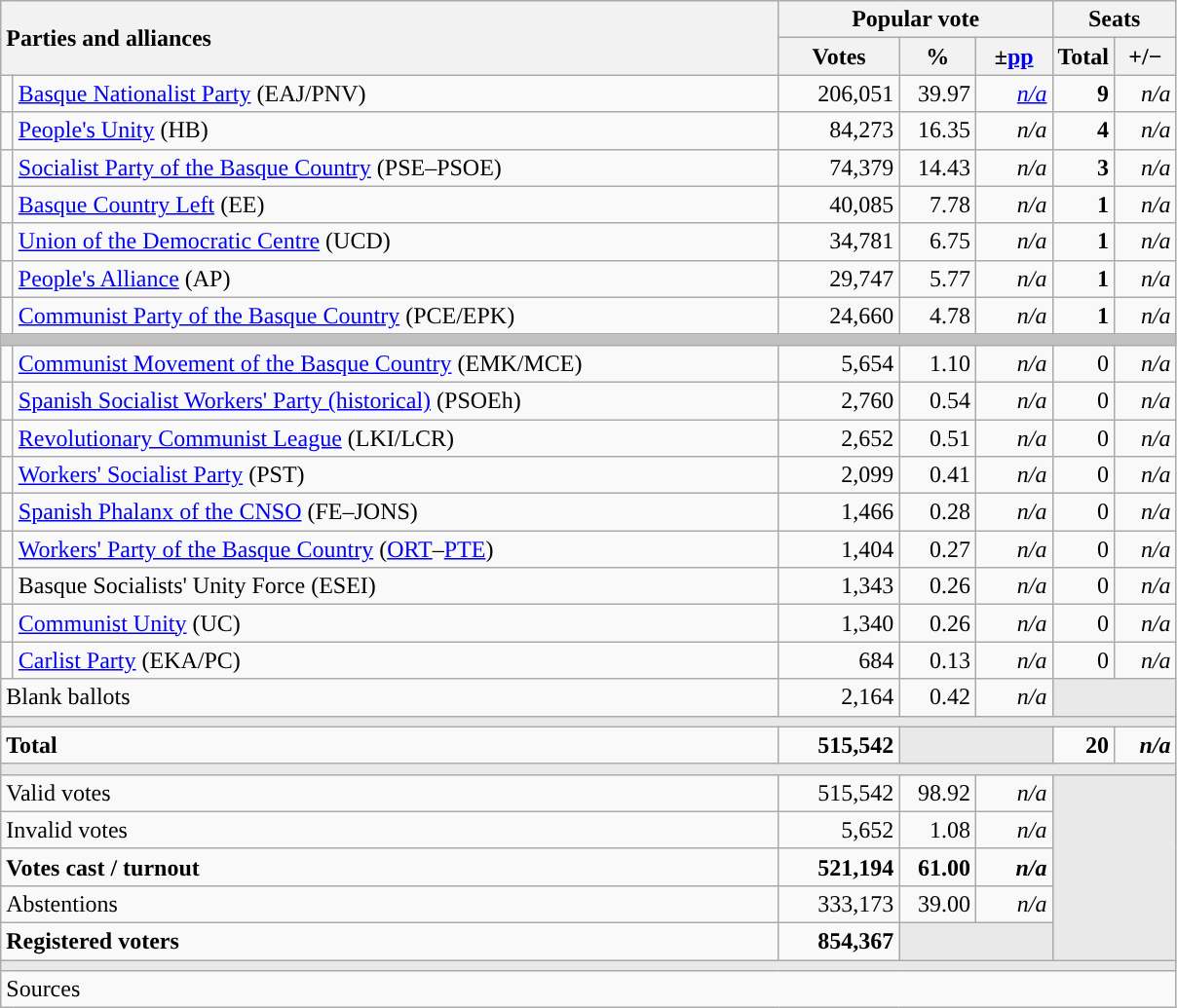<table class="wikitable" style="text-align:right;">
<tr>
<th style="text-align:left;" rowspan="2" colspan="2" width="525">Parties and alliances</th>
<th colspan="3">Popular vote</th>
<th colspan="2">Seats</th>
</tr>
<tr>
<th width="75">Votes</th>
<th width="45">%</th>
<th width="45">±<a href='#'>pp</a></th>
<th width="35">Total</th>
<th width="35">+/−</th>
</tr>
<tr>
<td width="1" style="color:inherit;background:"></td>
<td align="left"><a href='#'>Basque Nationalist Party</a> (EAJ/PNV)</td>
<td>206,051</td>
<td>39.97</td>
<td><em><a href='#'>n/a</a></em></td>
<td><strong>9</strong></td>
<td><em>n/a</em></td>
</tr>
<tr>
<td style="color:inherit;background:"></td>
<td align="left"><a href='#'>People's Unity</a> (HB)</td>
<td>84,273</td>
<td>16.35</td>
<td><em>n/a</em></td>
<td><strong>4</strong></td>
<td><em>n/a</em></td>
</tr>
<tr>
<td style="color:inherit;background:"></td>
<td align="left"><a href='#'>Socialist Party of the Basque Country</a> (PSE–PSOE)</td>
<td>74,379</td>
<td>14.43</td>
<td><em>n/a</em></td>
<td><strong>3</strong></td>
<td><em>n/a</em></td>
</tr>
<tr>
<td style="color:inherit;background:"></td>
<td align="left"><a href='#'>Basque Country Left</a> (EE)</td>
<td>40,085</td>
<td>7.78</td>
<td><em>n/a</em></td>
<td><strong>1</strong></td>
<td><em>n/a</em></td>
</tr>
<tr>
<td style="color:inherit;background:"></td>
<td align="left"><a href='#'>Union of the Democratic Centre</a> (UCD)</td>
<td>34,781</td>
<td>6.75</td>
<td><em>n/a</em></td>
<td><strong>1</strong></td>
<td><em>n/a</em></td>
</tr>
<tr>
<td style="color:inherit;background:"></td>
<td align="left"><a href='#'>People's Alliance</a> (AP)</td>
<td>29,747</td>
<td>5.77</td>
<td><em>n/a</em></td>
<td><strong>1</strong></td>
<td><em>n/a</em></td>
</tr>
<tr>
<td style="color:inherit;background:"></td>
<td align="left"><a href='#'>Communist Party of the Basque Country</a> (PCE/EPK)</td>
<td>24,660</td>
<td>4.78</td>
<td><em>n/a</em></td>
<td><strong>1</strong></td>
<td><em>n/a</em></td>
</tr>
<tr>
<td colspan="7" bgcolor="#C0C0C0"></td>
</tr>
<tr>
<td style="color:inherit;background:"></td>
<td align="left"><a href='#'>Communist Movement of the Basque Country</a> (EMK/MCE)</td>
<td>5,654</td>
<td>1.10</td>
<td><em>n/a</em></td>
<td>0</td>
<td><em>n/a</em></td>
</tr>
<tr>
<td style="color:inherit;background:"></td>
<td align="left"><a href='#'>Spanish Socialist Workers' Party (historical)</a> (PSOEh)</td>
<td>2,760</td>
<td>0.54</td>
<td><em>n/a</em></td>
<td>0</td>
<td><em>n/a</em></td>
</tr>
<tr>
<td style="color:inherit;background:"></td>
<td align="left"><a href='#'>Revolutionary Communist League</a> (LKI/LCR)</td>
<td>2,652</td>
<td>0.51</td>
<td><em>n/a</em></td>
<td>0</td>
<td><em>n/a</em></td>
</tr>
<tr>
<td style="color:inherit;background:"></td>
<td align="left"><a href='#'>Workers' Socialist Party</a> (PST)</td>
<td>2,099</td>
<td>0.41</td>
<td><em>n/a</em></td>
<td>0</td>
<td><em>n/a</em></td>
</tr>
<tr>
<td style="color:inherit;background:"></td>
<td align="left"><a href='#'>Spanish Phalanx of the CNSO</a> (FE–JONS)</td>
<td>1,466</td>
<td>0.28</td>
<td><em>n/a</em></td>
<td>0</td>
<td><em>n/a</em></td>
</tr>
<tr>
<td style="color:inherit;background:"></td>
<td align="left"><a href='#'>Workers' Party of the Basque Country</a> (<a href='#'>ORT</a>–<a href='#'>PTE</a>)</td>
<td>1,404</td>
<td>0.27</td>
<td><em>n/a</em></td>
<td>0</td>
<td><em>n/a</em></td>
</tr>
<tr>
<td style="color:inherit;background:"></td>
<td align="left">Basque Socialists' Unity Force (ESEI)</td>
<td>1,343</td>
<td>0.26</td>
<td><em>n/a</em></td>
<td>0</td>
<td><em>n/a</em></td>
</tr>
<tr>
<td style="color:inherit;background:"></td>
<td align="left"><a href='#'>Communist Unity</a> (UC)</td>
<td>1,340</td>
<td>0.26</td>
<td><em>n/a</em></td>
<td>0</td>
<td><em>n/a</em></td>
</tr>
<tr>
<td style="color:inherit;background:"></td>
<td align="left"><a href='#'>Carlist Party</a> (EKA/PC)</td>
<td>684</td>
<td>0.13</td>
<td><em>n/a</em></td>
<td>0</td>
<td><em>n/a</em></td>
</tr>
<tr>
<td align="left" colspan="2">Blank ballots</td>
<td>2,164</td>
<td>0.42</td>
<td><em>n/a</em></td>
<td bgcolor="#E9E9E9" colspan="2"></td>
</tr>
<tr>
<td colspan="7" bgcolor="#E9E9E9"></td>
</tr>
<tr style="font-weight:bold;">
<td align="left" colspan="2">Total</td>
<td>515,542</td>
<td bgcolor="#E9E9E9" colspan="2"></td>
<td>20</td>
<td><em>n/a</em></td>
</tr>
<tr>
<td colspan="7" bgcolor="#E9E9E9"></td>
</tr>
<tr>
<td align="left" colspan="2">Valid votes</td>
<td>515,542</td>
<td>98.92</td>
<td><em>n/a</em></td>
<td bgcolor="#E9E9E9" colspan="2" rowspan="5"></td>
</tr>
<tr>
<td align="left" colspan="2">Invalid votes</td>
<td>5,652</td>
<td>1.08</td>
<td><em>n/a</em></td>
</tr>
<tr style="font-weight:bold;">
<td align="left" colspan="2">Votes cast / turnout</td>
<td>521,194</td>
<td>61.00</td>
<td><em>n/a</em></td>
</tr>
<tr>
<td align="left" colspan="2">Abstentions</td>
<td>333,173</td>
<td>39.00</td>
<td><em>n/a</em></td>
</tr>
<tr style="font-weight:bold;">
<td align="left" colspan="2">Registered voters</td>
<td>854,367</td>
<td bgcolor="#E9E9E9" colspan="2"></td>
</tr>
<tr>
<td colspan="7" bgcolor="#E9E9E9"></td>
</tr>
<tr>
<td align="left" colspan="7">Sources</td>
</tr>
</table>
